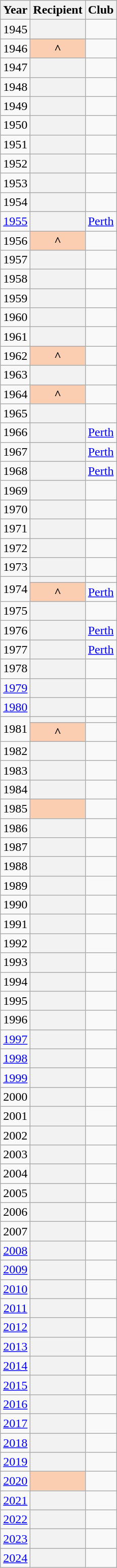<table class="wikitable sortable plainrowheaders" style="text-align:center;">
<tr>
<th scope=col>Year</th>
<th scope=col>Recipient</th>
<th scope=col>Club<br></th>
</tr>
<tr>
<td>1945</td>
<th scope=row></th>
<td></td>
</tr>
<tr>
<td>1946</td>
<th scope=row style="background:#FBCEB1;">^</th>
<td></td>
</tr>
<tr>
<td>1947</td>
<th scope=row></th>
<td></td>
</tr>
<tr>
<td>1948</td>
<th scope=row></th>
<td></td>
</tr>
<tr>
<td>1949</td>
<th scope=row></th>
<td></td>
</tr>
<tr>
<td>1950</td>
<th scope=row></th>
<td></td>
</tr>
<tr>
<td>1951</td>
<th scope=row></th>
<td></td>
</tr>
<tr>
<td>1952</td>
<th scope=row></th>
<td></td>
</tr>
<tr>
<td>1953</td>
<th scope=row></th>
<td></td>
</tr>
<tr>
<td>1954</td>
<th scope=row></th>
<td></td>
</tr>
<tr>
<td><a href='#'>1955</a></td>
<th scope=row></th>
<td><a href='#'>Perth</a></td>
</tr>
<tr>
<td>1956</td>
<th scope=row style="background:#FBCEB1;">^</th>
<td></td>
</tr>
<tr>
<td>1957</td>
<th scope=row></th>
<td></td>
</tr>
<tr>
<td>1958</td>
<th scope=row></th>
<td></td>
</tr>
<tr>
<td>1959</td>
<th scope=row></th>
<td></td>
</tr>
<tr>
<td>1960</td>
<th scope=row></th>
<td></td>
</tr>
<tr>
<td>1961</td>
<th scope=row></th>
<td></td>
</tr>
<tr>
<td>1962</td>
<th scope=row style="background:#FBCEB1;">^</th>
<td></td>
</tr>
<tr>
<td>1963</td>
<th scope=row></th>
<td></td>
</tr>
<tr>
<td>1964</td>
<th scope=row style="background:#FBCEB1;">^</th>
<td></td>
</tr>
<tr>
<td>1965</td>
<th scope=row></th>
<td></td>
</tr>
<tr>
<td>1966</td>
<th scope=row></th>
<td><a href='#'>Perth</a></td>
</tr>
<tr>
<td>1967</td>
<th scope=row></th>
<td><a href='#'>Perth</a></td>
</tr>
<tr>
<td>1968</td>
<th scope=row></th>
<td><a href='#'>Perth</a></td>
</tr>
<tr>
<td>1969</td>
<th scope=row></th>
<td></td>
</tr>
<tr>
<td>1970</td>
<th scope=row></th>
<td></td>
</tr>
<tr>
<td>1971</td>
<th scope=row></th>
<td></td>
</tr>
<tr>
<td>1972</td>
<th scope=row></th>
<td></td>
</tr>
<tr>
<td>1973</td>
<th scope=row></th>
<td></td>
</tr>
<tr>
<td rowspan=2>1974</td>
<th scope=row></th>
<td></td>
</tr>
<tr>
<th scope=row style="background:#FBCEB1;">^</th>
<td><a href='#'>Perth</a></td>
</tr>
<tr>
<td>1975</td>
<th scope=row></th>
<td></td>
</tr>
<tr>
<td>1976</td>
<th scope=row></th>
<td><a href='#'>Perth</a></td>
</tr>
<tr>
<td>1977</td>
<th scope=row></th>
<td><a href='#'>Perth</a></td>
</tr>
<tr>
<td>1978</td>
<th scope=row></th>
<td></td>
</tr>
<tr>
<td><a href='#'>1979</a></td>
<th scope=row></th>
<td></td>
</tr>
<tr>
<td><a href='#'>1980</a></td>
<th scope=row></th>
<td></td>
</tr>
<tr>
<td rowspan=2>1981</td>
<th scope=row></th>
<td></td>
</tr>
<tr>
<th scope=row style="background:#FBCEB1;">^</th>
<td></td>
</tr>
<tr>
<td>1982</td>
<th scope=row></th>
<td></td>
</tr>
<tr>
<td>1983</td>
<th scope=row></th>
<td></td>
</tr>
<tr>
<td>1984</td>
<th scope=row></th>
<td></td>
</tr>
<tr>
<td>1985</td>
<th scope=row style="background:#FBCEB1;"></th>
<td></td>
</tr>
<tr>
<td>1986</td>
<th scope=row></th>
<td></td>
</tr>
<tr>
<td>1987</td>
<th scope=row></th>
<td></td>
</tr>
<tr>
<td>1988</td>
<th scope=row></th>
<td></td>
</tr>
<tr>
<td>1989</td>
<th scope=row></th>
<td></td>
</tr>
<tr>
<td>1990</td>
<th scope=row></th>
<td></td>
</tr>
<tr>
<td>1991</td>
<th scope=row></th>
<td></td>
</tr>
<tr>
<td>1992</td>
<th scope=row></th>
<td></td>
</tr>
<tr>
<td>1993</td>
<th scope=row></th>
<td></td>
</tr>
<tr>
<td>1994</td>
<th scope=row></th>
<td></td>
</tr>
<tr>
<td>1995</td>
<th scope=row></th>
<td></td>
</tr>
<tr>
<td>1996</td>
<th scope=row></th>
<td></td>
</tr>
<tr>
<td><a href='#'>1997</a></td>
<th scope=row></th>
<td></td>
</tr>
<tr>
<td><a href='#'>1998</a></td>
<th scope=row></th>
<td></td>
</tr>
<tr>
<td><a href='#'>1999</a></td>
<th scope=row></th>
<td></td>
</tr>
<tr>
<td>2000</td>
<th scope=row></th>
<td></td>
</tr>
<tr>
<td>2001</td>
<th scope=row></th>
<td></td>
</tr>
<tr>
<td>2002</td>
<th scope=row></th>
<td></td>
</tr>
<tr>
<td>2003</td>
<th scope=row></th>
<td></td>
</tr>
<tr>
<td>2004</td>
<th scope=row></th>
<td></td>
</tr>
<tr>
<td>2005</td>
<th scope=row></th>
<td></td>
</tr>
<tr>
<td>2006</td>
<th scope=row></th>
<td></td>
</tr>
<tr>
<td>2007</td>
<th scope=row></th>
<td></td>
</tr>
<tr>
<td><a href='#'>2008</a></td>
<th scope=row></th>
<td></td>
</tr>
<tr>
<td><a href='#'>2009</a></td>
<th scope=row></th>
<td></td>
</tr>
<tr>
<td><a href='#'>2010</a></td>
<th scope=row></th>
<td></td>
</tr>
<tr>
<td><a href='#'>2011</a></td>
<th scope=row></th>
<td></td>
</tr>
<tr>
<td><a href='#'>2012</a></td>
<th scope=row></th>
<td></td>
</tr>
<tr>
<td><a href='#'>2013</a></td>
<th scope=row></th>
<td></td>
</tr>
<tr>
<td><a href='#'>2014</a></td>
<th scope=row></th>
<td></td>
</tr>
<tr>
<td><a href='#'>2015</a></td>
<th scope=row></th>
<td></td>
</tr>
<tr>
<td><a href='#'>2016</a></td>
<th scope=row></th>
<td></td>
</tr>
<tr>
<td><a href='#'>2017</a></td>
<th scope=row></th>
<td></td>
</tr>
<tr>
<td><a href='#'>2018</a></td>
<th scope=row></th>
<td></td>
</tr>
<tr>
<td><a href='#'>2019</a></td>
<th scope=row></th>
<td></td>
</tr>
<tr>
<td><a href='#'>2020</a></td>
<th scope=row style="background:#FBCEB1;"></th>
<td></td>
</tr>
<tr>
<td><a href='#'>2021</a></td>
<th scope=row></th>
<td></td>
</tr>
<tr>
<td><a href='#'>2022</a></td>
<th scope=row></th>
<td></td>
</tr>
<tr>
<td><a href='#'>2023</a></td>
<th scope=row><br></th>
<td></td>
</tr>
<tr>
<td><a href='#'>2024</a></td>
<th scope=row></th>
<td></td>
</tr>
</table>
